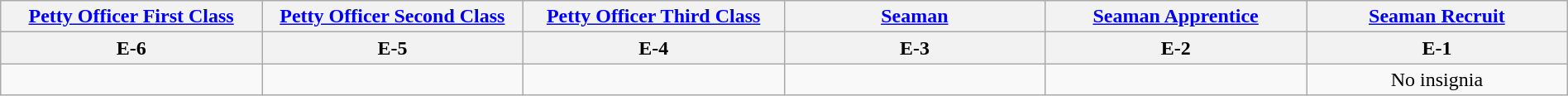<table class="wikitable"  style="margin:auto; width:100%;">
<tr>
<th><a href='#'>Petty Officer First Class</a></th>
<th><a href='#'>Petty Officer Second Class</a></th>
<th><a href='#'>Petty Officer Third Class</a></th>
<th><a href='#'>Seaman</a></th>
<th><a href='#'>Seaman Apprentice</a></th>
<th><a href='#'>Seaman Recruit</a></th>
</tr>
<tr>
<th>E-6</th>
<th>E-5</th>
<th>E-4</th>
<th>E-3</th>
<th>E-2</th>
<th>E-1</th>
</tr>
<tr>
<td style="text-align:center; width:16%;"></td>
<td style="text-align:center; width:16%;"></td>
<td style="text-align:center; width:16%;"></td>
<td style="text-align:center; width:16%;"></td>
<td style="text-align:center; width:16%;"></td>
<td style="text-align:center; width:16%;">No insignia</td>
</tr>
</table>
